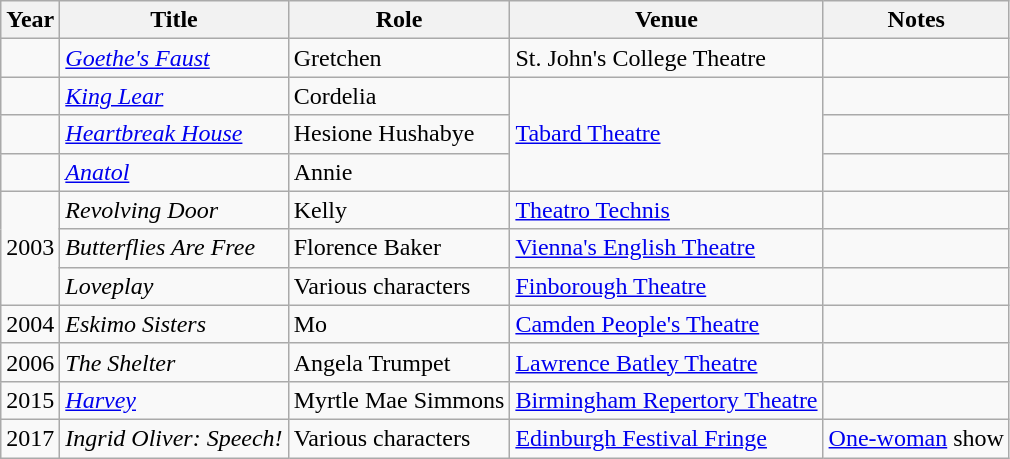<table class="wikitable sortable">
<tr>
<th>Year</th>
<th>Title</th>
<th>Role</th>
<th>Venue</th>
<th class="unsortable">Notes</th>
</tr>
<tr>
<td></td>
<td><em><a href='#'>Goethe's Faust</a></em></td>
<td>Gretchen</td>
<td>St. John's College Theatre</td>
<td></td>
</tr>
<tr>
<td></td>
<td><em><a href='#'>King Lear</a></em></td>
<td>Cordelia</td>
<td rowspan="3"><a href='#'>Tabard Theatre</a></td>
<td></td>
</tr>
<tr>
<td></td>
<td><em><a href='#'>Heartbreak House</a></em></td>
<td>Hesione Hushabye</td>
<td></td>
</tr>
<tr>
<td></td>
<td><em><a href='#'>Anatol</a></em></td>
<td>Annie</td>
<td></td>
</tr>
<tr>
<td rowspan="3">2003</td>
<td><em>Revolving Door</em></td>
<td>Kelly</td>
<td><a href='#'>Theatro Technis</a></td>
<td></td>
</tr>
<tr>
<td><em>Butterflies Are Free</em></td>
<td>Florence Baker</td>
<td><a href='#'>Vienna's English Theatre</a></td>
<td></td>
</tr>
<tr>
<td><em>Loveplay</em></td>
<td>Various characters</td>
<td><a href='#'>Finborough Theatre</a></td>
<td></td>
</tr>
<tr>
<td>2004</td>
<td><em>Eskimo Sisters</em></td>
<td>Mo</td>
<td><a href='#'>Camden People's Theatre</a></td>
<td></td>
</tr>
<tr>
<td>2006</td>
<td><em>The Shelter</em></td>
<td>Angela Trumpet</td>
<td><a href='#'>Lawrence Batley Theatre</a></td>
<td></td>
</tr>
<tr>
<td>2015</td>
<td><em><a href='#'>Harvey</a></em></td>
<td>Myrtle Mae Simmons</td>
<td><a href='#'>Birmingham Repertory Theatre</a></td>
<td></td>
</tr>
<tr>
<td>2017</td>
<td><em>Ingrid Oliver: Speech!</em></td>
<td>Various characters</td>
<td><a href='#'>Edinburgh Festival Fringe</a></td>
<td><a href='#'>One-woman</a> show</td>
</tr>
</table>
